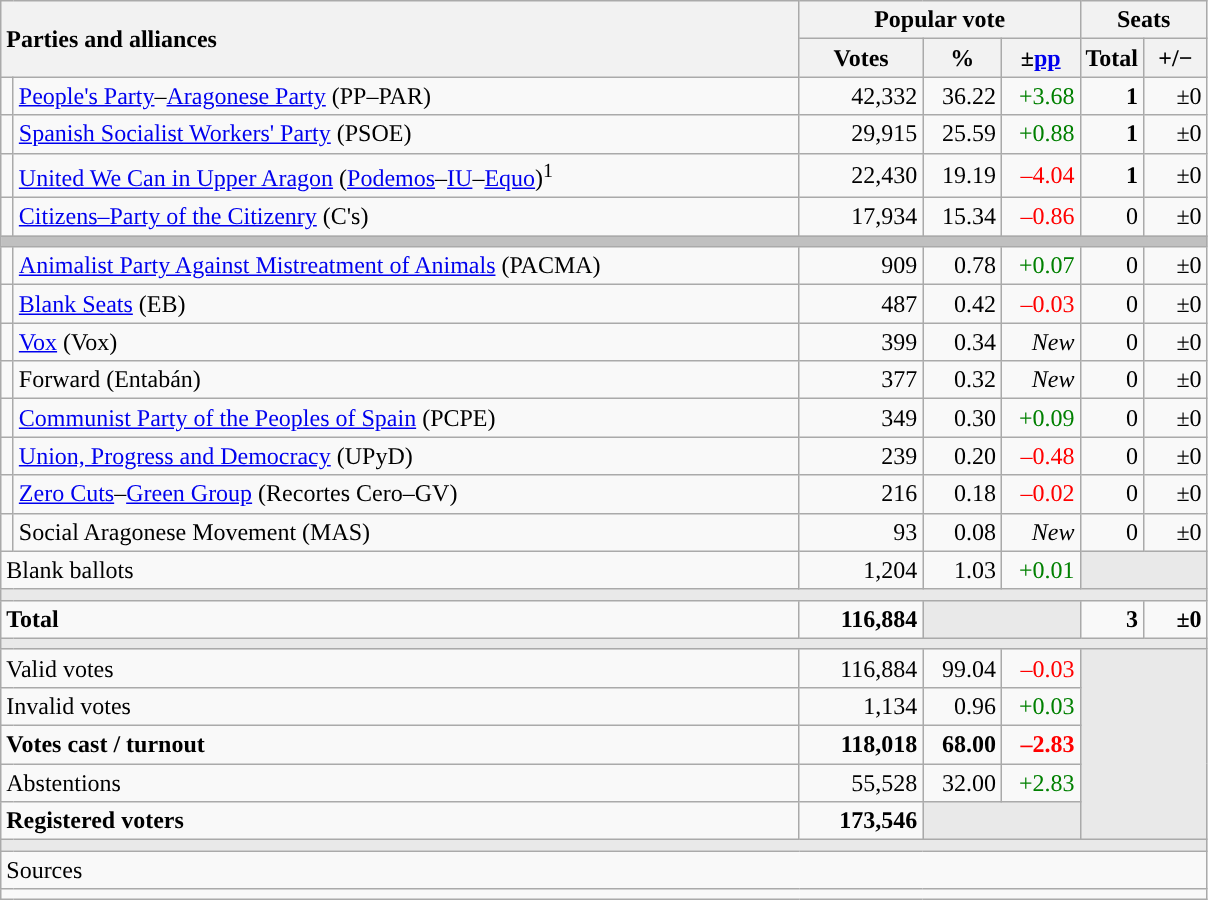<table class="wikitable" style="text-align:right;">
<tr>
<th style="text-align:left;" rowspan="2" colspan="2" width="525">Parties and alliances</th>
<th colspan="3">Popular vote</th>
<th colspan="2">Seats</th>
</tr>
<tr>
<th width="75">Votes</th>
<th width="45">%</th>
<th width="45">±<a href='#'>pp</a></th>
<th width="35">Total</th>
<th width="35">+/−</th>
</tr>
<tr>
<td width="1" style="color:inherit;background:"></td>
<td align="left"><a href='#'>People's Party</a>–<a href='#'>Aragonese Party</a> (PP–PAR)</td>
<td>42,332</td>
<td>36.22</td>
<td style="color:green;">+3.68</td>
<td><strong>1</strong></td>
<td>±0</td>
</tr>
<tr>
<td style="color:inherit;background:"></td>
<td align="left"><a href='#'>Spanish Socialist Workers' Party</a> (PSOE)</td>
<td>29,915</td>
<td>25.59</td>
<td style="color:green;">+0.88</td>
<td><strong>1</strong></td>
<td>±0</td>
</tr>
<tr>
<td style="color:inherit;background:"></td>
<td align="left"><a href='#'>United We Can in Upper Aragon</a> (<a href='#'>Podemos</a>–<a href='#'>IU</a>–<a href='#'>Equo</a>)<sup>1</sup></td>
<td>22,430</td>
<td>19.19</td>
<td style="color:red;">–4.04</td>
<td><strong>1</strong></td>
<td>±0</td>
</tr>
<tr>
<td style="color:inherit;background:"></td>
<td align="left"><a href='#'>Citizens–Party of the Citizenry</a> (C's)</td>
<td>17,934</td>
<td>15.34</td>
<td style="color:red;">–0.86</td>
<td>0</td>
<td>±0</td>
</tr>
<tr>
<td colspan="7" bgcolor="#C0C0C0"></td>
</tr>
<tr>
<td style="color:inherit;background:"></td>
<td align="left"><a href='#'>Animalist Party Against Mistreatment of Animals</a> (PACMA)</td>
<td>909</td>
<td>0.78</td>
<td style="color:green;">+0.07</td>
<td>0</td>
<td>±0</td>
</tr>
<tr>
<td style="color:inherit;background:"></td>
<td align="left"><a href='#'>Blank Seats</a> (EB)</td>
<td>487</td>
<td>0.42</td>
<td style="color:red;">–0.03</td>
<td>0</td>
<td>±0</td>
</tr>
<tr>
<td style="color:inherit;background:"></td>
<td align="left"><a href='#'>Vox</a> (Vox)</td>
<td>399</td>
<td>0.34</td>
<td><em>New</em></td>
<td>0</td>
<td>±0</td>
</tr>
<tr>
<td style="color:inherit;background:"></td>
<td align="left">Forward (Entabán)</td>
<td>377</td>
<td>0.32</td>
<td><em>New</em></td>
<td>0</td>
<td>±0</td>
</tr>
<tr>
<td style="color:inherit;background:"></td>
<td align="left"><a href='#'>Communist Party of the Peoples of Spain</a> (PCPE)</td>
<td>349</td>
<td>0.30</td>
<td style="color:green;">+0.09</td>
<td>0</td>
<td>±0</td>
</tr>
<tr>
<td style="color:inherit;background:"></td>
<td align="left"><a href='#'>Union, Progress and Democracy</a> (UPyD)</td>
<td>239</td>
<td>0.20</td>
<td style="color:red;">–0.48</td>
<td>0</td>
<td>±0</td>
</tr>
<tr>
<td style="color:inherit;background:"></td>
<td align="left"><a href='#'>Zero Cuts</a>–<a href='#'>Green Group</a> (Recortes Cero–GV)</td>
<td>216</td>
<td>0.18</td>
<td style="color:red;">–0.02</td>
<td>0</td>
<td>±0</td>
</tr>
<tr>
<td style="color:inherit;background:"></td>
<td align="left">Social Aragonese Movement (MAS)</td>
<td>93</td>
<td>0.08</td>
<td><em>New</em></td>
<td>0</td>
<td>±0</td>
</tr>
<tr>
<td align="left" colspan="2">Blank ballots</td>
<td>1,204</td>
<td>1.03</td>
<td style="color:green;">+0.01</td>
<td bgcolor="#E9E9E9" colspan="2"></td>
</tr>
<tr>
<td colspan="7" bgcolor="#E9E9E9"></td>
</tr>
<tr style="font-weight:bold;">
<td align="left" colspan="2">Total</td>
<td>116,884</td>
<td bgcolor="#E9E9E9" colspan="2"></td>
<td>3</td>
<td>±0</td>
</tr>
<tr>
<td colspan="7" bgcolor="#E9E9E9"></td>
</tr>
<tr>
<td align="left" colspan="2">Valid votes</td>
<td>116,884</td>
<td>99.04</td>
<td style="color:red;">–0.03</td>
<td bgcolor="#E9E9E9" colspan="2" rowspan="5"></td>
</tr>
<tr>
<td align="left" colspan="2">Invalid votes</td>
<td>1,134</td>
<td>0.96</td>
<td style="color:green;">+0.03</td>
</tr>
<tr style="font-weight:bold;">
<td align="left" colspan="2">Votes cast / turnout</td>
<td>118,018</td>
<td>68.00</td>
<td style="color:red;">–2.83</td>
</tr>
<tr>
<td align="left" colspan="2">Abstentions</td>
<td>55,528</td>
<td>32.00</td>
<td style="color:green;">+2.83</td>
</tr>
<tr style="font-weight:bold;">
<td align="left" colspan="2">Registered voters</td>
<td>173,546</td>
<td bgcolor="#E9E9E9" colspan="2"></td>
</tr>
<tr>
<td colspan="7" bgcolor="#E9E9E9"></td>
</tr>
<tr>
<td align="left" colspan="7">Sources</td>
</tr>
<tr>
<td colspan="7" style="text-align:left; max-width:790px;"></td>
</tr>
</table>
